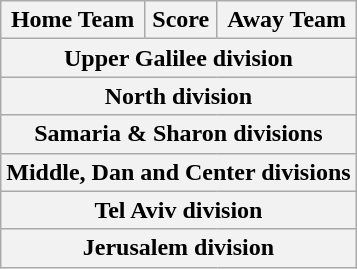<table class="wikitable" style="text-align: center">
<tr>
<th>Home Team</th>
<th>Score</th>
<th>Away Team</th>
</tr>
<tr>
<th colspan="3">Upper Galilee division<br></th>
</tr>
<tr>
<th colspan="3">North division<br>
</th>
</tr>
<tr>
<th colspan="3">Samaria & Sharon divisions<br>


</th>
</tr>
<tr>
<th colspan="3">Middle, Dan and Center divisions<br>
</th>
</tr>
<tr>
<th colspan="3">Tel Aviv division<br>
</th>
</tr>
<tr>
<th colspan="3">Jerusalem division<br>
</th>
</tr>
</table>
